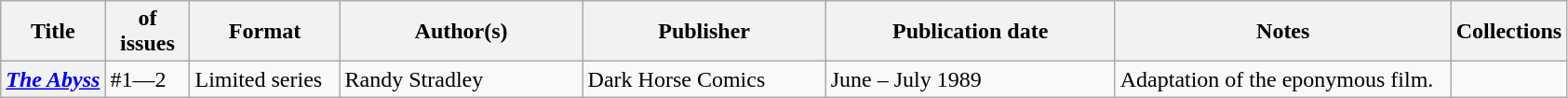<table class="wikitable">
<tr>
<th>Title</th>
<th style="width:40pt"> of issues</th>
<th style="width:75pt">Format</th>
<th style="width:125pt">Author(s)</th>
<th style="width:125pt">Publisher</th>
<th style="width:150pt">Publication date</th>
<th style="width:175pt">Notes</th>
<th>Collections</th>
</tr>
<tr>
<th><em><a href='#'>The Abyss</a></em></th>
<td>#1—2</td>
<td>Limited series</td>
<td>Randy Stradley</td>
<td>Dark Horse Comics</td>
<td>June – July 1989</td>
<td>Adaptation of the eponymous film.</td>
<td></td>
</tr>
</table>
